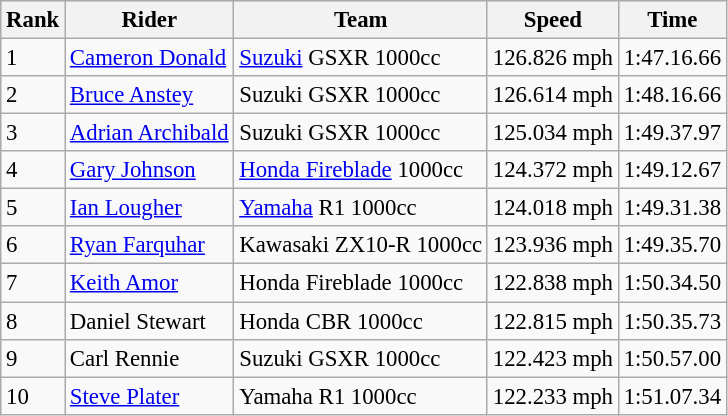<table class="wikitable" style="font-size: 95%;">
<tr style="background:#efefef;">
<th>Rank</th>
<th>Rider</th>
<th>Team</th>
<th>Speed</th>
<th>Time</th>
</tr>
<tr>
<td>1</td>
<td> <a href='#'>Cameron Donald</a></td>
<td><a href='#'>Suzuki</a> GSXR 1000cc</td>
<td>126.826 mph</td>
<td>1:47.16.66</td>
</tr>
<tr>
<td>2</td>
<td> <a href='#'>Bruce Anstey</a></td>
<td>Suzuki GSXR 1000cc</td>
<td>126.614 mph</td>
<td>1:48.16.66</td>
</tr>
<tr>
<td>3</td>
<td> <a href='#'>Adrian Archibald</a></td>
<td>Suzuki GSXR 1000cc</td>
<td>125.034 mph</td>
<td>1:49.37.97</td>
</tr>
<tr>
<td>4</td>
<td> <a href='#'>Gary Johnson</a></td>
<td><a href='#'>Honda Fireblade</a> 1000cc</td>
<td>124.372 mph</td>
<td>1:49.12.67</td>
</tr>
<tr>
<td>5</td>
<td> <a href='#'>Ian Lougher</a></td>
<td><a href='#'>Yamaha</a> R1 1000cc</td>
<td>124.018 mph</td>
<td>1:49.31.38</td>
</tr>
<tr>
<td>6</td>
<td> <a href='#'>Ryan Farquhar</a></td>
<td>Kawasaki ZX10-R 1000cc</td>
<td>123.936 mph</td>
<td>1:49.35.70</td>
</tr>
<tr>
<td>7</td>
<td> <a href='#'>Keith Amor</a></td>
<td>Honda Fireblade 1000cc</td>
<td>122.838 mph</td>
<td>1:50.34.50</td>
</tr>
<tr>
<td>8</td>
<td> Daniel Stewart</td>
<td>Honda CBR 1000cc</td>
<td>122.815 mph</td>
<td>1:50.35.73</td>
</tr>
<tr>
<td>9</td>
<td> Carl Rennie</td>
<td>Suzuki GSXR 1000cc</td>
<td>122.423 mph</td>
<td>1:50.57.00</td>
</tr>
<tr>
<td>10</td>
<td> <a href='#'>Steve Plater</a></td>
<td>Yamaha R1 1000cc</td>
<td>122.233 mph</td>
<td>1:51.07.34</td>
</tr>
</table>
